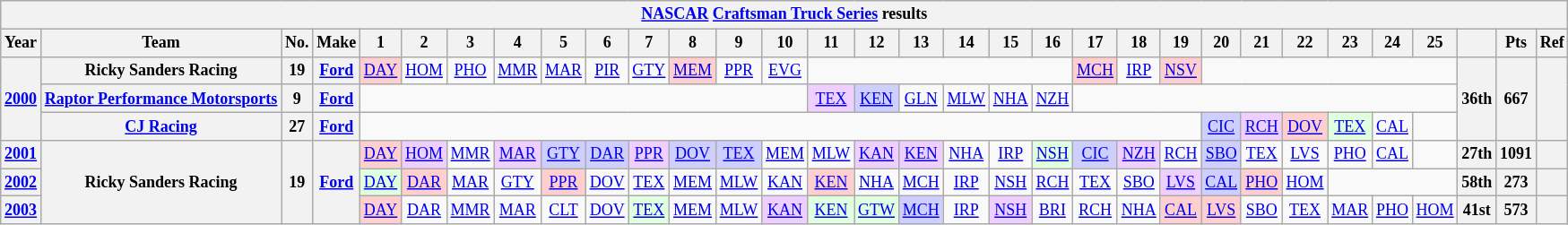<table class="wikitable" style="text-align:center; font-size:75%">
<tr>
<th colspan=45><a href='#'>NASCAR</a> <a href='#'>Craftsman Truck Series</a> results</th>
</tr>
<tr>
<th>Year</th>
<th>Team</th>
<th>No.</th>
<th>Make</th>
<th>1</th>
<th>2</th>
<th>3</th>
<th>4</th>
<th>5</th>
<th>6</th>
<th>7</th>
<th>8</th>
<th>9</th>
<th>10</th>
<th>11</th>
<th>12</th>
<th>13</th>
<th>14</th>
<th>15</th>
<th>16</th>
<th>17</th>
<th>18</th>
<th>19</th>
<th>20</th>
<th>21</th>
<th>22</th>
<th>23</th>
<th>24</th>
<th>25</th>
<th></th>
<th>Pts</th>
<th>Ref</th>
</tr>
<tr>
<th rowspan=3><a href='#'>2000</a></th>
<th>Ricky Sanders Racing</th>
<th>19</th>
<th><a href='#'>Ford</a></th>
<td style="background:#FFCFCF;"><a href='#'>DAY</a><br></td>
<td><a href='#'>HOM</a></td>
<td><a href='#'>PHO</a></td>
<td><a href='#'>MMR</a></td>
<td><a href='#'>MAR</a></td>
<td><a href='#'>PIR</a></td>
<td><a href='#'>GTY</a></td>
<td style="background:#FFCFCF;"><a href='#'>MEM</a><br></td>
<td><a href='#'>PPR</a></td>
<td><a href='#'>EVG</a></td>
<td colspan=6></td>
<td style="background:#FFCFCF;"><a href='#'>MCH</a><br></td>
<td><a href='#'>IRP</a></td>
<td style="background:#FFCFCF;"><a href='#'>NSV</a><br></td>
<td colspan=6></td>
<th rowspan=3>36th</th>
<th rowspan=3>667</th>
<th rowspan=3></th>
</tr>
<tr>
<th><a href='#'>Raptor Performance Motorsports</a></th>
<th>9</th>
<th><a href='#'>Ford</a></th>
<td colspan=10></td>
<td style="background:#EFCFFF;"><a href='#'>TEX</a><br></td>
<td style="background:#CFCFFF;"><a href='#'>KEN</a><br></td>
<td><a href='#'>GLN</a></td>
<td><a href='#'>MLW</a></td>
<td><a href='#'>NHA</a></td>
<td><a href='#'>NZH</a></td>
<td colspan=9></td>
</tr>
<tr>
<th><a href='#'>CJ Racing</a></th>
<th>27</th>
<th><a href='#'>Ford</a></th>
<td colspan=19></td>
<td style="background:#CFCFFF;"><a href='#'>CIC</a><br></td>
<td style="background:#EFCFFF;"><a href='#'>RCH</a><br></td>
<td style="background:#FFCFCF;"><a href='#'>DOV</a><br></td>
<td style="background:#DFFFDF;"><a href='#'>TEX</a><br></td>
<td><a href='#'>CAL</a></td>
<td></td>
</tr>
<tr>
<th><a href='#'>2001</a></th>
<th rowspan=3>Ricky Sanders Racing</th>
<th rowspan=3>19</th>
<th rowspan=3><a href='#'>Ford</a></th>
<td style="background:#FFCFCF;"><a href='#'>DAY</a><br></td>
<td style="background:#EFCFFF;"><a href='#'>HOM</a><br></td>
<td><a href='#'>MMR</a></td>
<td style="background:#EFCFFF;"><a href='#'>MAR</a><br></td>
<td style="background:#CFCFFF;"><a href='#'>GTY</a><br></td>
<td style="background:#CFCFFF;"><a href='#'>DAR</a><br></td>
<td style="background:#EFCFFF;"><a href='#'>PPR</a><br></td>
<td style="background:#CFCFFF;"><a href='#'>DOV</a><br></td>
<td style="background:#CFCFFF;"><a href='#'>TEX</a><br></td>
<td><a href='#'>MEM</a></td>
<td><a href='#'>MLW</a></td>
<td style="background:#EFCFFF;"><a href='#'>KAN</a><br></td>
<td style="background:#EFCFFF;"><a href='#'>KEN</a><br></td>
<td><a href='#'>NHA</a></td>
<td><a href='#'>IRP</a></td>
<td style="background:#DFFFDF;"><a href='#'>NSH</a><br></td>
<td style="background:#CFCFFF;"><a href='#'>CIC</a><br></td>
<td style="background:#EFCFFF;"><a href='#'>NZH</a><br></td>
<td><a href='#'>RCH</a></td>
<td style="background:#CFCFFF;"><a href='#'>SBO</a><br></td>
<td><a href='#'>TEX</a></td>
<td><a href='#'>LVS</a></td>
<td><a href='#'>PHO</a></td>
<td><a href='#'>CAL</a></td>
<td></td>
<th>27th</th>
<th>1091</th>
<th></th>
</tr>
<tr>
<th><a href='#'>2002</a></th>
<td style="background:#DFFFDF;"><a href='#'>DAY</a><br></td>
<td style="background:#FFCFCF;"><a href='#'>DAR</a><br></td>
<td><a href='#'>MAR</a></td>
<td><a href='#'>GTY</a></td>
<td style="background:#FFCFCF;"><a href='#'>PPR</a><br></td>
<td><a href='#'>DOV</a></td>
<td><a href='#'>TEX</a></td>
<td><a href='#'>MEM</a></td>
<td><a href='#'>MLW</a></td>
<td><a href='#'>KAN</a></td>
<td style="background:#FFCFCF;"><a href='#'>KEN</a><br></td>
<td><a href='#'>NHA</a></td>
<td><a href='#'>MCH</a></td>
<td><a href='#'>IRP</a></td>
<td><a href='#'>NSH</a></td>
<td><a href='#'>RCH</a></td>
<td><a href='#'>TEX</a></td>
<td><a href='#'>SBO</a></td>
<td style="background:#EFCFFF;"><a href='#'>LVS</a><br></td>
<td style="background:#CFCFFF;"><a href='#'>CAL</a><br></td>
<td style="background:#FFCFCF;"><a href='#'>PHO</a><br></td>
<td><a href='#'>HOM</a></td>
<td colspan=3></td>
<th>58th</th>
<th>273</th>
<th></th>
</tr>
<tr>
<th><a href='#'>2003</a></th>
<td style="background:#FFCFCF;"><a href='#'>DAY</a><br></td>
<td><a href='#'>DAR</a></td>
<td><a href='#'>MMR</a></td>
<td><a href='#'>MAR</a></td>
<td><a href='#'>CLT</a></td>
<td><a href='#'>DOV</a></td>
<td style="background:#DFFFDF;"><a href='#'>TEX</a><br></td>
<td><a href='#'>MEM</a></td>
<td><a href='#'>MLW</a></td>
<td style="background:#EFCFFF;"><a href='#'>KAN</a><br></td>
<td style="background:#DFFFDF;"><a href='#'>KEN</a><br></td>
<td style="background:#DFFFDF;"><a href='#'>GTW</a><br></td>
<td style="background:#CFCFFF;"><a href='#'>MCH</a><br></td>
<td><a href='#'>IRP</a></td>
<td style="background:#EFCFFF;"><a href='#'>NSH</a><br></td>
<td><a href='#'>BRI</a></td>
<td><a href='#'>RCH</a></td>
<td><a href='#'>NHA</a></td>
<td style="background:#FFCFCF;"><a href='#'>CAL</a><br></td>
<td style="background:#FFCFCF;"><a href='#'>LVS</a><br></td>
<td><a href='#'>SBO</a></td>
<td><a href='#'>TEX</a></td>
<td><a href='#'>MAR</a></td>
<td><a href='#'>PHO</a></td>
<td><a href='#'>HOM</a></td>
<th>41st</th>
<th>573</th>
<th></th>
</tr>
</table>
